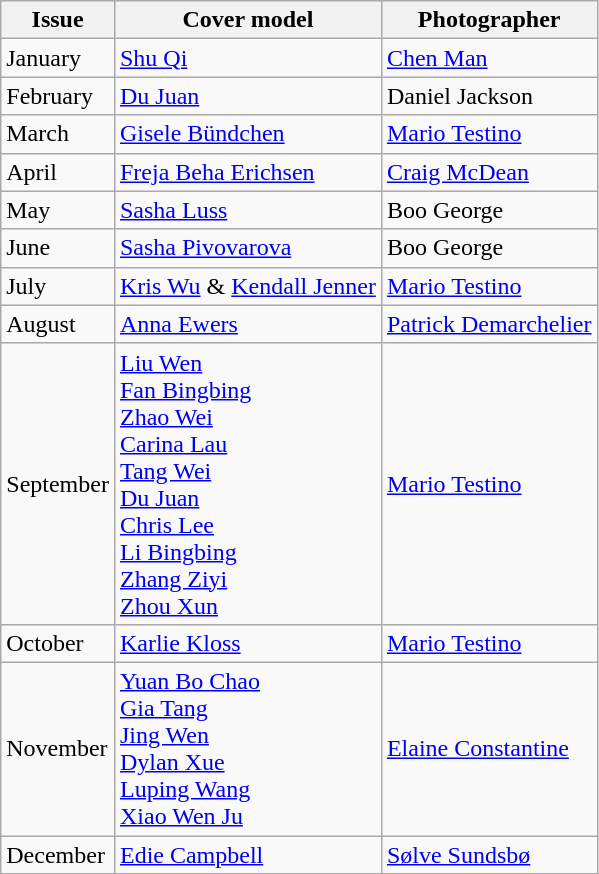<table class="sortable wikitable">
<tr>
<th>Issue</th>
<th>Cover model</th>
<th>Photographer</th>
</tr>
<tr>
<td>January</td>
<td><a href='#'>Shu Qi</a></td>
<td><a href='#'>Chen Man</a></td>
</tr>
<tr>
<td>February</td>
<td><a href='#'>Du Juan</a></td>
<td>Daniel Jackson</td>
</tr>
<tr>
<td>March</td>
<td><a href='#'>Gisele Bündchen</a></td>
<td><a href='#'>Mario Testino</a></td>
</tr>
<tr>
<td>April</td>
<td><a href='#'>Freja Beha Erichsen</a></td>
<td><a href='#'>Craig McDean</a></td>
</tr>
<tr>
<td>May</td>
<td><a href='#'>Sasha Luss</a></td>
<td>Boo George</td>
</tr>
<tr>
<td>June</td>
<td><a href='#'>Sasha Pivovarova</a></td>
<td>Boo George</td>
</tr>
<tr>
<td>July</td>
<td><a href='#'>Kris Wu</a> & <a href='#'>Kendall Jenner</a></td>
<td><a href='#'>Mario Testino</a></td>
</tr>
<tr>
<td>August</td>
<td><a href='#'>Anna Ewers</a></td>
<td><a href='#'>Patrick Demarchelier</a></td>
</tr>
<tr>
<td>September</td>
<td><a href='#'>Liu Wen</a><br><a href='#'>Fan Bingbing</a><br><a href='#'>Zhao Wei</a><br><a href='#'>Carina Lau</a><br><a href='#'>Tang Wei</a><br><a href='#'>Du Juan</a><br><a href='#'>Chris Lee</a><br><a href='#'>Li Bingbing</a><br><a href='#'>Zhang Ziyi</a><br><a href='#'>Zhou Xun</a></td>
<td><a href='#'>Mario Testino</a></td>
</tr>
<tr>
<td>October</td>
<td><a href='#'>Karlie Kloss</a></td>
<td><a href='#'>Mario Testino</a></td>
</tr>
<tr>
<td>November</td>
<td><a href='#'>Yuan Bo Chao</a><br><a href='#'>Gia Tang</a><br><a href='#'>Jing Wen</a><br><a href='#'>Dylan Xue</a><br><a href='#'>Luping Wang</a><br><a href='#'>Xiao Wen Ju</a></td>
<td><a href='#'>Elaine Constantine</a></td>
</tr>
<tr>
<td>December</td>
<td><a href='#'>Edie Campbell</a></td>
<td><a href='#'>Sølve Sundsbø</a></td>
</tr>
</table>
